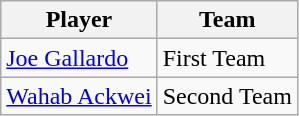<table class=wikitable>
<tr>
<th>Player</th>
<th>Team</th>
</tr>
<tr>
<td> <a href='#'>Joe Gallardo</a></td>
<td>First Team</td>
</tr>
<tr>
<td> <a href='#'>Wahab Ackwei</a></td>
<td>Second Team</td>
</tr>
</table>
